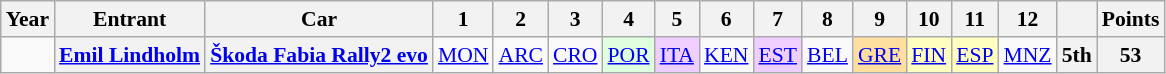<table class="wikitable" style="text-align:center; font-size:90%">
<tr>
<th>Year</th>
<th>Entrant</th>
<th>Car</th>
<th>1</th>
<th>2</th>
<th>3</th>
<th>4</th>
<th>5</th>
<th>6</th>
<th>7</th>
<th>8</th>
<th>9</th>
<th>10</th>
<th>11</th>
<th>12</th>
<th></th>
<th>Points</th>
</tr>
<tr>
<td></td>
<th><a href='#'>Emil Lindholm</a></th>
<th><a href='#'>Škoda Fabia Rally2 evo</a></th>
<td><a href='#'>MON</a></td>
<td><a href='#'>ARC</a></td>
<td><a href='#'>CRO</a></td>
<td style="background:#DFFFDF"><a href='#'>POR</a><br></td>
<td style="background:#EFCFFF"><a href='#'>ITA</a><br></td>
<td><a href='#'>KEN</a></td>
<td style="background:#EFCFFF"><a href='#'>EST</a><br></td>
<td><a href='#'>BEL</a></td>
<td style="background:#FFDF9F"><a href='#'>GRE</a><br></td>
<td style="background:#FFFFBF"><a href='#'>FIN</a><br></td>
<td style="background:#FFFFBF"><a href='#'>ESP</a><br></td>
<td><a href='#'>MNZ</a></td>
<th>5th</th>
<th>53</th>
</tr>
</table>
